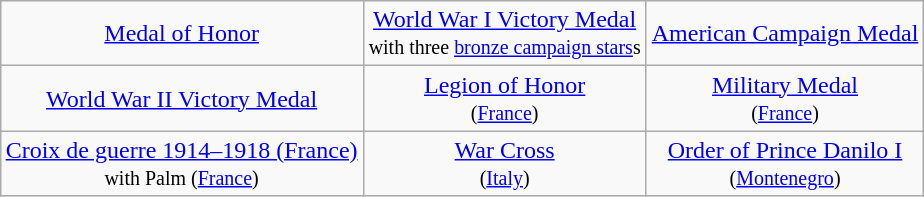<table class="wikitable" style="margin:1em auto; text-align:center;">
<tr>
<td><a href='#'>Medal of Honor</a><br></td>
<td><a href='#'>World War I Victory Medal</a><br><small>with three <a href='#'>bronze campaign stars</a>s</small></td>
<td><a href='#'>American Campaign Medal</a></td>
</tr>
<tr>
<td><a href='#'>World War II Victory Medal</a></td>
<td><a href='#'>Legion of Honor</a><br><small>(<a href='#'>France</a>)</small></td>
<td><a href='#'>Military Medal</a><br><small>(<a href='#'>France</a>)</small></td>
</tr>
<tr>
<td><a href='#'>Croix de guerre 1914–1918 (France)</a><br><small>with Palm (<a href='#'>France</a>)</small></td>
<td><a href='#'>War Cross</a><br><small>(<a href='#'>Italy</a>)</small></td>
<td><a href='#'>Order of Prince Danilo I</a><br><small>(<a href='#'>Montenegro</a>)</small></td>
</tr>
</table>
